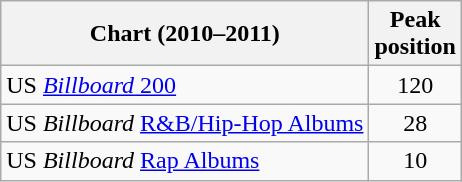<table class="wikitable sortable">
<tr>
<th>Chart (2010–2011)</th>
<th>Peak<br>position</th>
</tr>
<tr>
<td>US <a href='#'><em>Billboard</em> 200</a></td>
<td style="text-align:center;">120</td>
</tr>
<tr>
<td>US <em>Billboard</em> <a href='#'>R&B/Hip-Hop Albums</a></td>
<td style="text-align:center;">28</td>
</tr>
<tr>
<td>US <em>Billboard</em> <a href='#'>Rap Albums</a></td>
<td style="text-align:center;">10</td>
</tr>
</table>
